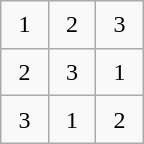<table class="wikitable" style="margin-left:auto;margin-right:auto;text-align:center;width:6em;height:6em;table-layout:fixed;">
<tr>
<td>1</td>
<td>2</td>
<td>3</td>
</tr>
<tr>
<td>2</td>
<td>3</td>
<td>1</td>
</tr>
<tr>
<td>3</td>
<td>1</td>
<td>2</td>
</tr>
</table>
